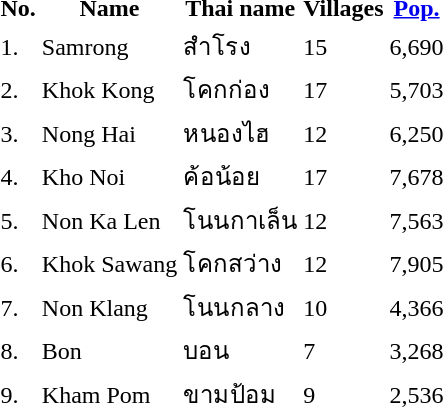<table>
<tr>
<th>No.</th>
<th>Name</th>
<th>Thai name</th>
<th>Villages</th>
<th><a href='#'>Pop.</a></th>
</tr>
<tr>
<td>1.</td>
<td>Samrong</td>
<td>สำโรง</td>
<td>15</td>
<td>6,690</td>
<td></td>
</tr>
<tr>
<td>2.</td>
<td>Khok Kong</td>
<td>โคกก่อง</td>
<td>17</td>
<td>5,703</td>
<td></td>
</tr>
<tr>
<td>3.</td>
<td>Nong Hai</td>
<td>หนองไฮ</td>
<td>12</td>
<td>6,250</td>
<td></td>
</tr>
<tr>
<td>4.</td>
<td>Kho Noi</td>
<td>ค้อน้อย</td>
<td>17</td>
<td>7,678</td>
<td></td>
</tr>
<tr>
<td>5.</td>
<td>Non Ka Len</td>
<td>โนนกาเล็น</td>
<td>12</td>
<td>7,563</td>
<td></td>
</tr>
<tr>
<td>6.</td>
<td>Khok Sawang</td>
<td>โคกสว่าง</td>
<td>12</td>
<td>7,905</td>
<td></td>
</tr>
<tr>
<td>7.</td>
<td>Non Klang</td>
<td>โนนกลาง</td>
<td>10</td>
<td>4,366</td>
<td></td>
</tr>
<tr>
<td>8.</td>
<td>Bon</td>
<td>บอน</td>
<td>7</td>
<td>3,268</td>
<td></td>
</tr>
<tr>
<td>9.</td>
<td>Kham Pom</td>
<td>ขามป้อม</td>
<td>9</td>
<td>2,536</td>
<td></td>
</tr>
</table>
